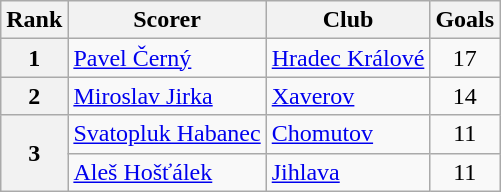<table class="wikitable" style="text-align:center">
<tr>
<th>Rank</th>
<th>Scorer</th>
<th>Club</th>
<th>Goals</th>
</tr>
<tr>
<th>1</th>
<td align="left"> <a href='#'>Pavel Černý</a></td>
<td align="left"><a href='#'>Hradec Králové</a></td>
<td>17</td>
</tr>
<tr>
<th>2</th>
<td align="left"> <a href='#'>Miroslav Jirka</a></td>
<td align="left"><a href='#'>Xaverov</a></td>
<td>14</td>
</tr>
<tr>
<th rowspan="2">3</th>
<td align="left"> <a href='#'>Svatopluk Habanec</a></td>
<td align="left"><a href='#'>Chomutov</a></td>
<td>11</td>
</tr>
<tr>
<td align="left"> <a href='#'>Aleš Hošťálek</a></td>
<td align="left"><a href='#'>Jihlava</a></td>
<td>11</td>
</tr>
</table>
